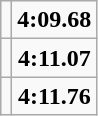<table class="wikitable">
<tr>
<td></td>
<td align=center><strong>4:09.68</strong></td>
</tr>
<tr>
<td></td>
<td align=center><strong>4:11.07</strong></td>
</tr>
<tr>
<td></td>
<td align=center><strong>4:11.76</strong></td>
</tr>
</table>
